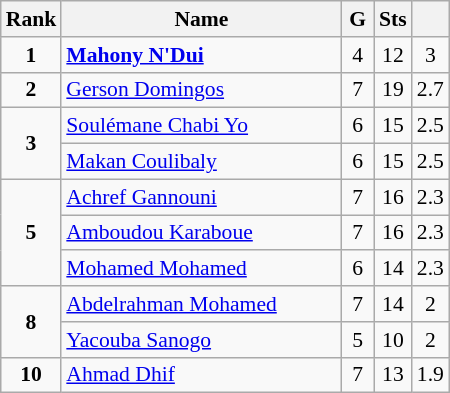<table class="wikitable" style="font-size:90%;">
<tr>
<th width=10px>Rank</th>
<th width=180px>Name</th>
<th width=15px>G</th>
<th width=10px>Sts</th>
<th width=10px></th>
</tr>
<tr align=center>
<td><strong>1</strong></td>
<td align=left> <strong><a href='#'>Mahony N'Dui</a></strong></td>
<td>4</td>
<td>12</td>
<td>3</td>
</tr>
<tr align=center>
<td><strong>2</strong></td>
<td align=left> <a href='#'>Gerson Domingos</a></td>
<td>7</td>
<td>19</td>
<td>2.7</td>
</tr>
<tr align=center>
<td rowspan=2><strong>3</strong></td>
<td align=left> <a href='#'>Soulémane Chabi Yo</a></td>
<td>6</td>
<td>15</td>
<td>2.5</td>
</tr>
<tr align=center>
<td align=left> <a href='#'>Makan Coulibaly</a></td>
<td>6</td>
<td>15</td>
<td>2.5</td>
</tr>
<tr align=center>
<td rowspan=3><strong>5</strong></td>
<td align=left> <a href='#'>Achref Gannouni</a></td>
<td>7</td>
<td>16</td>
<td>2.3</td>
</tr>
<tr align=center>
<td align=left> <a href='#'>Amboudou Karaboue</a></td>
<td>7</td>
<td>16</td>
<td>2.3</td>
</tr>
<tr align=center>
<td align=left> <a href='#'>Mohamed Mohamed</a></td>
<td>6</td>
<td>14</td>
<td>2.3</td>
</tr>
<tr align=center>
<td rowspan=2><strong>8</strong></td>
<td align=left> <a href='#'>Abdelrahman Mohamed</a></td>
<td>7</td>
<td>14</td>
<td>2</td>
</tr>
<tr align=center>
<td align=left> <a href='#'>Yacouba Sanogo</a></td>
<td>5</td>
<td>10</td>
<td>2</td>
</tr>
<tr align=center>
<td><strong>10</strong></td>
<td align=left> <a href='#'>Ahmad Dhif</a></td>
<td>7</td>
<td>13</td>
<td>1.9</td>
</tr>
</table>
